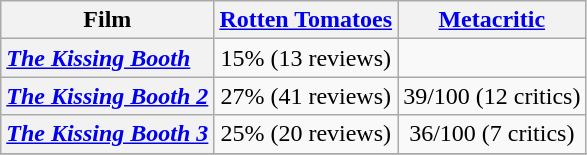<table class="wikitable sortable" style="text-align: center;">
<tr>
<th>Film</th>
<th><a href='#'>Rotten Tomatoes</a></th>
<th><a href='#'>Metacritic</a></th>
</tr>
<tr>
<th style="text-align: left;"><em><a href='#'>The Kissing Booth</a></em></th>
<td>15% (13 reviews)</td>
<td></td>
</tr>
<tr>
<th style="text-align: left;"><em><a href='#'>The Kissing Booth 2</a></em></th>
<td>27% (41 reviews)</td>
<td>39/100 (12 critics)</td>
</tr>
<tr>
<th style="text-align: left;"><em><a href='#'>The Kissing Booth 3</a></em></th>
<td>25% (20 reviews)</td>
<td>36/100 (7 critics)</td>
</tr>
<tr>
</tr>
</table>
